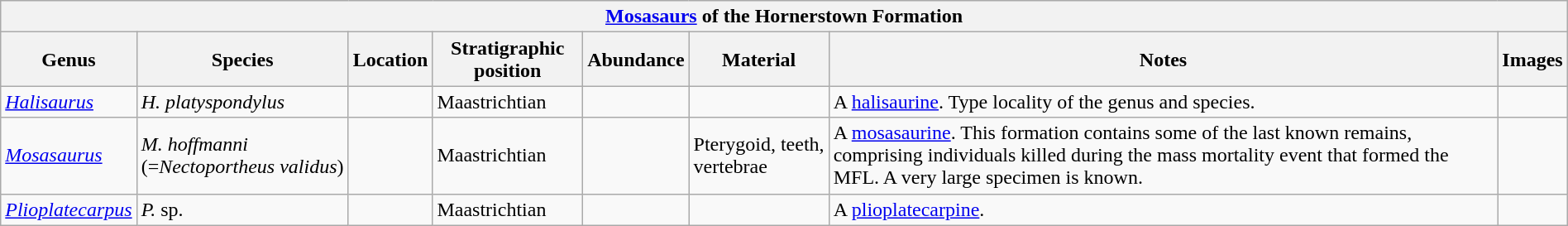<table class="wikitable" align="center" width="100%">
<tr>
<th colspan="9" align="center"><strong><a href='#'>Mosasaurs</a> of the Hornerstown Formation</strong></th>
</tr>
<tr>
<th>Genus</th>
<th>Species</th>
<th>Location</th>
<th>Stratigraphic position</th>
<th>Abundance</th>
<th>Material</th>
<th>Notes</th>
<th>Images</th>
</tr>
<tr>
<td><em><a href='#'>Halisaurus</a></em></td>
<td><em>H. platyspondylus</em></td>
<td></td>
<td>Maastrichtian</td>
<td></td>
<td></td>
<td>A <a href='#'>halisaurine</a>. Type locality of the genus and species.</td>
<td></td>
</tr>
<tr>
<td><em><a href='#'>Mosasaurus</a></em></td>
<td><em>M. hoffmanni</em> (=<em>Nectoportheus validus</em>)</td>
<td></td>
<td>Maastrichtian</td>
<td></td>
<td>Pterygoid, teeth, vertebrae</td>
<td>A <a href='#'>mosasaurine</a>. This formation contains some of the last known remains, comprising individuals killed during the mass mortality event that formed the MFL. A very large specimen is known.</td>
<td></td>
</tr>
<tr>
<td><em><a href='#'>Plioplatecarpus</a></em></td>
<td><em>P.</em> sp.</td>
<td></td>
<td>Maastrichtian</td>
<td></td>
<td></td>
<td>A <a href='#'>plioplatecarpine</a>.</td>
<td></td>
</tr>
</table>
